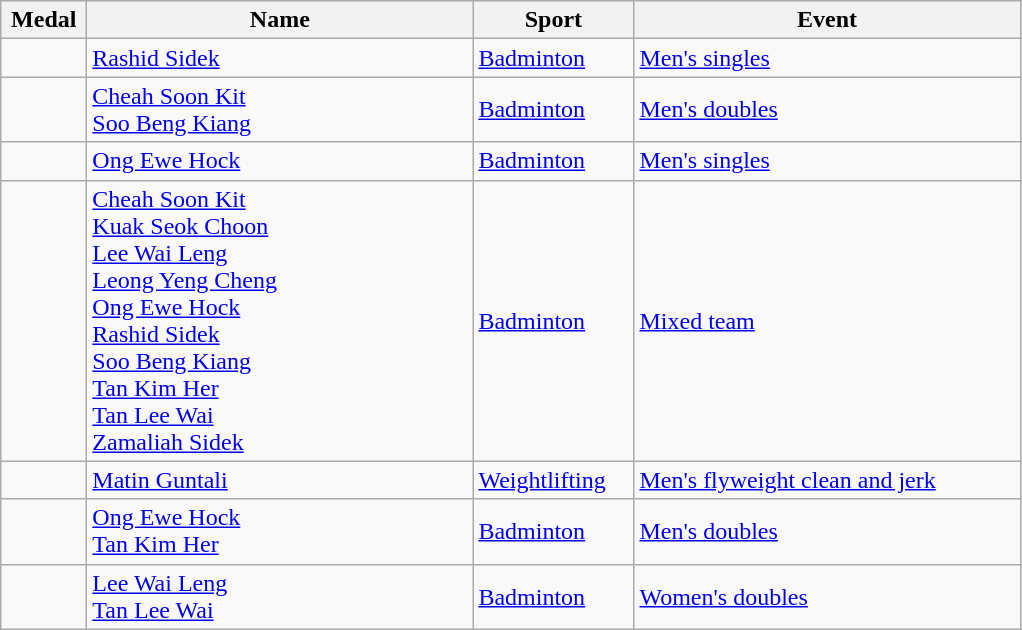<table class="wikitable sortable" style="font-size:100%">
<tr>
<th width="50">Medal</th>
<th width="250">Name</th>
<th width="100">Sport</th>
<th width="250">Event</th>
</tr>
<tr>
<td></td>
<td><a href='#'>Rashid Sidek</a></td>
<td><a href='#'>Badminton</a></td>
<td><a href='#'>Men's singles</a></td>
</tr>
<tr>
<td></td>
<td><a href='#'>Cheah Soon Kit</a><br><a href='#'>Soo Beng Kiang</a></td>
<td><a href='#'>Badminton</a></td>
<td><a href='#'>Men's doubles</a></td>
</tr>
<tr>
<td></td>
<td><a href='#'>Ong Ewe Hock</a></td>
<td><a href='#'>Badminton</a></td>
<td><a href='#'>Men's singles</a></td>
</tr>
<tr>
<td></td>
<td><a href='#'>Cheah Soon Kit</a><br><a href='#'>Kuak Seok Choon</a><br><a href='#'>Lee Wai Leng</a><br><a href='#'>Leong Yeng Cheng</a><br><a href='#'>Ong Ewe Hock</a><br><a href='#'>Rashid Sidek</a><br><a href='#'>Soo Beng Kiang</a><br><a href='#'>Tan Kim Her</a><br><a href='#'>Tan Lee Wai</a><br><a href='#'>Zamaliah Sidek</a></td>
<td><a href='#'>Badminton</a></td>
<td><a href='#'>Mixed team</a></td>
</tr>
<tr>
<td></td>
<td><a href='#'>Matin Guntali</a></td>
<td><a href='#'>Weightlifting</a></td>
<td><a href='#'>Men's flyweight clean and jerk</a></td>
</tr>
<tr>
<td></td>
<td><a href='#'>Ong Ewe Hock</a><br><a href='#'>Tan Kim Her</a></td>
<td><a href='#'>Badminton</a></td>
<td><a href='#'>Men's doubles</a></td>
</tr>
<tr>
<td></td>
<td><a href='#'>Lee Wai Leng</a><br><a href='#'>Tan Lee Wai</a></td>
<td><a href='#'>Badminton</a></td>
<td><a href='#'>Women's doubles</a></td>
</tr>
</table>
